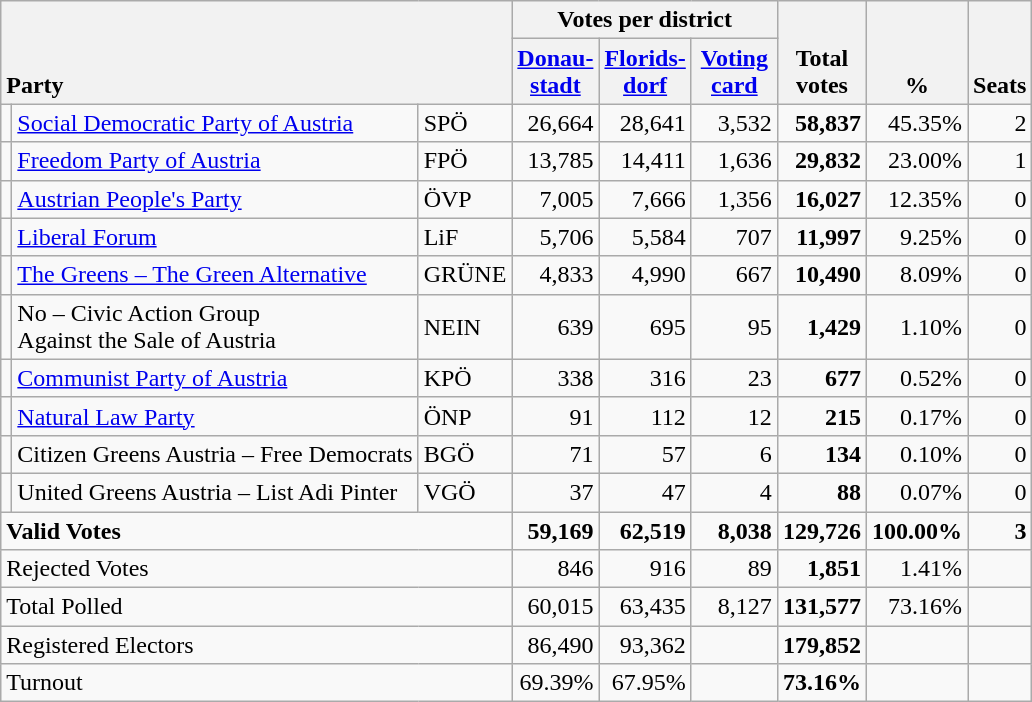<table class="wikitable" border="1" style="text-align:right;">
<tr>
<th style="text-align:left;" valign=bottom rowspan=2 colspan=3>Party</th>
<th colspan=3>Votes per district</th>
<th align=center valign=bottom rowspan=2 width="50">Total<br>votes</th>
<th align=center valign=bottom rowspan=2 width="50">%</th>
<th align=center valign=bottom rowspan=2>Seats</th>
</tr>
<tr>
<th align=center valign=bottom width="50"><a href='#'>Donau-<br>stadt</a></th>
<th align=center valign=bottom width="50"><a href='#'>Florids-<br>dorf</a></th>
<th align=center valign=bottom width="50"><a href='#'>Voting<br>card</a></th>
</tr>
<tr>
<td></td>
<td align=left><a href='#'>Social Democratic Party of Austria</a></td>
<td align=left>SPÖ</td>
<td>26,664</td>
<td>28,641</td>
<td>3,532</td>
<td><strong>58,837</strong></td>
<td>45.35%</td>
<td>2</td>
</tr>
<tr>
<td></td>
<td align=left><a href='#'>Freedom Party of Austria</a></td>
<td align=left>FPÖ</td>
<td>13,785</td>
<td>14,411</td>
<td>1,636</td>
<td><strong>29,832</strong></td>
<td>23.00%</td>
<td>1</td>
</tr>
<tr>
<td></td>
<td align=left><a href='#'>Austrian People's Party</a></td>
<td align=left>ÖVP</td>
<td>7,005</td>
<td>7,666</td>
<td>1,356</td>
<td><strong>16,027</strong></td>
<td>12.35%</td>
<td>0</td>
</tr>
<tr>
<td></td>
<td align=left><a href='#'>Liberal Forum</a></td>
<td align=left>LiF</td>
<td>5,706</td>
<td>5,584</td>
<td>707</td>
<td><strong>11,997</strong></td>
<td>9.25%</td>
<td>0</td>
</tr>
<tr>
<td></td>
<td align=left style="white-space: nowrap;"><a href='#'>The Greens – The Green Alternative</a></td>
<td align=left>GRÜNE</td>
<td>4,833</td>
<td>4,990</td>
<td>667</td>
<td><strong>10,490</strong></td>
<td>8.09%</td>
<td>0</td>
</tr>
<tr>
<td></td>
<td align=left>No – Civic Action Group<br>Against the Sale of Austria</td>
<td align=left>NEIN</td>
<td>639</td>
<td>695</td>
<td>95</td>
<td><strong>1,429</strong></td>
<td>1.10%</td>
<td>0</td>
</tr>
<tr>
<td></td>
<td align=left><a href='#'>Communist Party of Austria</a></td>
<td align=left>KPÖ</td>
<td>338</td>
<td>316</td>
<td>23</td>
<td><strong>677</strong></td>
<td>0.52%</td>
<td>0</td>
</tr>
<tr>
<td></td>
<td align=left><a href='#'>Natural Law Party</a></td>
<td align=left>ÖNP</td>
<td>91</td>
<td>112</td>
<td>12</td>
<td><strong>215</strong></td>
<td>0.17%</td>
<td>0</td>
</tr>
<tr>
<td></td>
<td align=left>Citizen Greens Austria – Free Democrats</td>
<td align=left>BGÖ</td>
<td>71</td>
<td>57</td>
<td>6</td>
<td><strong>134</strong></td>
<td>0.10%</td>
<td>0</td>
</tr>
<tr>
<td></td>
<td align=left>United Greens Austria – List Adi Pinter</td>
<td align=left>VGÖ</td>
<td>37</td>
<td>47</td>
<td>4</td>
<td><strong>88</strong></td>
<td>0.07%</td>
<td>0</td>
</tr>
<tr style="font-weight:bold">
<td align=left colspan=3>Valid Votes</td>
<td>59,169</td>
<td>62,519</td>
<td>8,038</td>
<td>129,726</td>
<td>100.00%</td>
<td>3</td>
</tr>
<tr>
<td align=left colspan=3>Rejected Votes</td>
<td>846</td>
<td>916</td>
<td>89</td>
<td><strong>1,851</strong></td>
<td>1.41%</td>
<td></td>
</tr>
<tr>
<td align=left colspan=3>Total Polled</td>
<td>60,015</td>
<td>63,435</td>
<td>8,127</td>
<td><strong>131,577</strong></td>
<td>73.16%</td>
<td></td>
</tr>
<tr>
<td align=left colspan=3>Registered Electors</td>
<td>86,490</td>
<td>93,362</td>
<td></td>
<td><strong>179,852</strong></td>
<td></td>
<td></td>
</tr>
<tr>
<td align=left colspan=3>Turnout</td>
<td>69.39%</td>
<td>67.95%</td>
<td></td>
<td><strong>73.16%</strong></td>
<td></td>
<td></td>
</tr>
</table>
